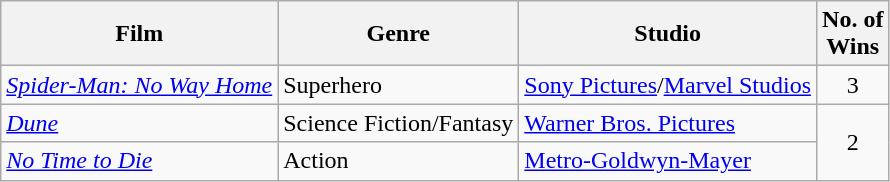<table class="wikitable">
<tr>
<th>Film</th>
<th>Genre</th>
<th>Studio</th>
<th>No. of<br>Wins</th>
</tr>
<tr>
<td><em><a href='#'>Spider-Man: No Way Home</a></em></td>
<td>Superhero</td>
<td><a href='#'>Sony Pictures</a>/<a href='#'>Marvel Studios</a></td>
<td style="text-align:center">3</td>
</tr>
<tr>
<td><em><a href='#'>Dune</a></em></td>
<td>Science Fiction/Fantasy</td>
<td><a href='#'>Warner Bros. Pictures</a></td>
<td rowspan="2" style="text-align:center">2</td>
</tr>
<tr>
<td><em><a href='#'>No Time to Die</a></em></td>
<td>Action</td>
<td><a href='#'>Metro-Goldwyn-Mayer</a></td>
</tr>
</table>
